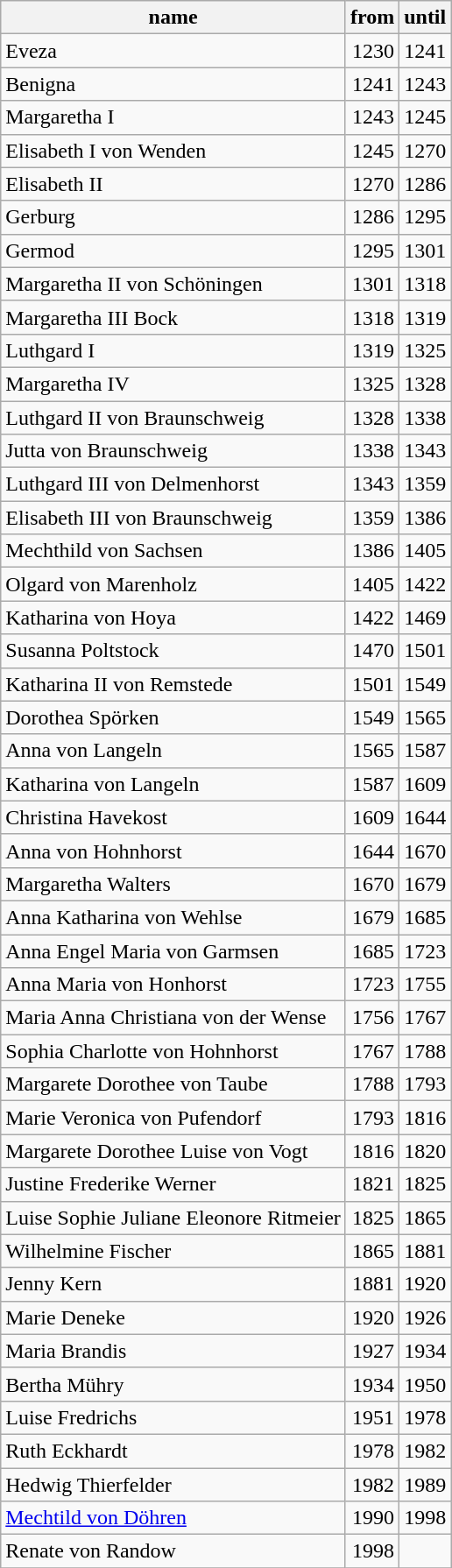<table class="wikitable">
<tr>
<th bgcolor="silver">name</th>
<th bgcolor="silver">from</th>
<th bgcolor="silver">until</th>
</tr>
<tr>
<td>Eveza</td>
<td align="right">1230</td>
<td align="right">1241</td>
</tr>
<tr>
<td>Benigna</td>
<td align="right">1241</td>
<td align="right">1243</td>
</tr>
<tr>
<td>Margaretha I</td>
<td align="right">1243</td>
<td align="right">1245</td>
</tr>
<tr>
<td>Elisabeth I von Wenden</td>
<td align="right">1245</td>
<td align="right">1270</td>
</tr>
<tr>
<td>Elisabeth II</td>
<td align="right">1270</td>
<td align="right">1286</td>
</tr>
<tr>
<td>Gerburg</td>
<td align="right">1286</td>
<td align="right">1295</td>
</tr>
<tr>
<td>Germod</td>
<td align="right">1295</td>
<td align="right">1301</td>
</tr>
<tr>
<td>Margaretha II von Schöningen</td>
<td align="right">1301</td>
<td align="right">1318</td>
</tr>
<tr>
<td>Margaretha III Bock</td>
<td align="right">1318</td>
<td align="right">1319</td>
</tr>
<tr>
<td>Luthgard I</td>
<td align="right">1319</td>
<td align="right">1325</td>
</tr>
<tr>
<td>Margaretha IV</td>
<td align="right">1325</td>
<td align="right">1328</td>
</tr>
<tr>
<td>Luthgard II von Braunschweig</td>
<td align="right">1328</td>
<td align="right">1338</td>
</tr>
<tr>
<td>Jutta von Braunschweig</td>
<td align="right">1338</td>
<td align="right">1343</td>
</tr>
<tr>
<td>Luthgard III von Delmenhorst</td>
<td align="right">1343</td>
<td align="right">1359</td>
</tr>
<tr>
<td>Elisabeth III von Braunschweig</td>
<td align="right">1359</td>
<td align="right">1386</td>
</tr>
<tr>
<td>Mechthild von Sachsen</td>
<td align="right">1386</td>
<td align="right">1405</td>
</tr>
<tr>
<td>Olgard von Marenholz</td>
<td align="right">1405</td>
<td align="right">1422</td>
</tr>
<tr>
<td>Katharina von Hoya</td>
<td align="right">1422</td>
<td align="right">1469</td>
</tr>
<tr>
<td>Susanna Poltstock</td>
<td align="right">1470</td>
<td align="right">1501</td>
</tr>
<tr>
<td>Katharina II von Remstede</td>
<td align="right">1501</td>
<td align="right">1549</td>
</tr>
<tr>
<td>Dorothea Spörken</td>
<td align="right">1549</td>
<td align="right">1565</td>
</tr>
<tr>
<td>Anna von Langeln</td>
<td align="right">1565</td>
<td align="right">1587</td>
</tr>
<tr>
<td>Katharina von Langeln</td>
<td align="right">1587</td>
<td align="right">1609</td>
</tr>
<tr>
<td>Christina Havekost</td>
<td align="right">1609</td>
<td align="right">1644</td>
</tr>
<tr>
<td>Anna von Hohnhorst</td>
<td align="right">1644</td>
<td align="right">1670</td>
</tr>
<tr>
<td>Margaretha Walters</td>
<td align="right">1670</td>
<td align="right">1679</td>
</tr>
<tr>
<td>Anna Katharina von Wehlse</td>
<td align="right">1679</td>
<td align="right">1685</td>
</tr>
<tr>
<td>Anna Engel Maria von Garmsen</td>
<td align="right">1685</td>
<td align="right">1723</td>
</tr>
<tr>
<td>Anna Maria von Honhorst</td>
<td align="right">1723</td>
<td align="right">1755</td>
</tr>
<tr>
<td>Maria Anna Christiana von der Wense</td>
<td align="right">1756</td>
<td align="right">1767</td>
</tr>
<tr>
<td>Sophia Charlotte von Hohnhorst</td>
<td align="right">1767</td>
<td align="right">1788</td>
</tr>
<tr>
<td>Margarete Dorothee von Taube</td>
<td align="right">1788</td>
<td align="right">1793</td>
</tr>
<tr>
<td>Marie Veronica von Pufendorf</td>
<td align="right">1793</td>
<td align="right">1816</td>
</tr>
<tr>
<td>Margarete Dorothee Luise von Vogt</td>
<td align="right">1816</td>
<td align="right">1820</td>
</tr>
<tr>
<td>Justine Frederike Werner</td>
<td align="right">1821</td>
<td align="right">1825</td>
</tr>
<tr>
<td>Luise Sophie Juliane Eleonore Ritmeier</td>
<td align="right">1825</td>
<td align="right">1865</td>
</tr>
<tr>
<td>Wilhelmine Fischer</td>
<td align="right">1865</td>
<td align="right">1881</td>
</tr>
<tr>
<td>Jenny Kern</td>
<td align="right">1881</td>
<td align="right">1920</td>
</tr>
<tr>
<td>Marie Deneke</td>
<td align="right">1920</td>
<td align="right">1926</td>
</tr>
<tr>
<td>Maria Brandis</td>
<td align="right">1927</td>
<td align="right">1934</td>
</tr>
<tr>
<td>Bertha Mühry</td>
<td align="right">1934</td>
<td align="right">1950</td>
</tr>
<tr>
<td>Luise Fredrichs</td>
<td align="right">1951</td>
<td align="right">1978</td>
</tr>
<tr>
<td>Ruth Eckhardt</td>
<td align="right">1978</td>
<td align="right">1982</td>
</tr>
<tr>
<td>Hedwig Thierfelder</td>
<td align="right">1982</td>
<td align="right">1989</td>
</tr>
<tr>
<td><a href='#'>Mechtild von Döhren</a></td>
<td align="right">1990</td>
<td align="right">1998</td>
</tr>
<tr>
<td>Renate von Randow</td>
<td align="right">1998</td>
<td align="right"></td>
</tr>
<tr>
</tr>
</table>
